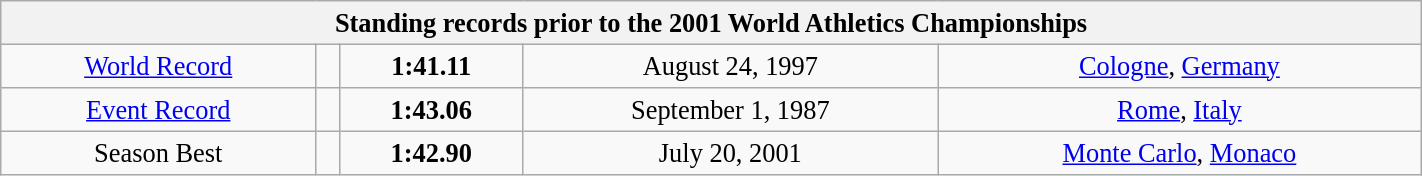<table class="wikitable" style=" text-align:center; font-size:110%;" width="75%">
<tr>
<th colspan="5">Standing records prior to the 2001 World Athletics Championships</th>
</tr>
<tr>
<td><a href='#'>World Record</a></td>
<td></td>
<td><strong>1:41.11</strong></td>
<td>August 24, 1997</td>
<td> <a href='#'>Cologne</a>, <a href='#'>Germany</a></td>
</tr>
<tr>
<td><a href='#'>Event Record</a></td>
<td></td>
<td><strong>1:43.06</strong></td>
<td>September 1, 1987</td>
<td> <a href='#'>Rome</a>, <a href='#'>Italy</a></td>
</tr>
<tr>
<td>Season Best</td>
<td></td>
<td><strong>1:42.90</strong></td>
<td>July 20, 2001</td>
<td> <a href='#'>Monte Carlo</a>, <a href='#'>Monaco</a></td>
</tr>
</table>
